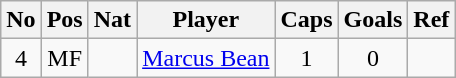<table class="wikitable" style="text-align:center; border:1px #aaa solid;">
<tr>
<th>No</th>
<th>Pos</th>
<th>Nat</th>
<th>Player</th>
<th>Caps</th>
<th>Goals</th>
<th>Ref</th>
</tr>
<tr>
<td>4</td>
<td>MF</td>
<td></td>
<td style="text-align:left;"><a href='#'>Marcus Bean</a></td>
<td>1</td>
<td>0</td>
<td></td>
</tr>
</table>
